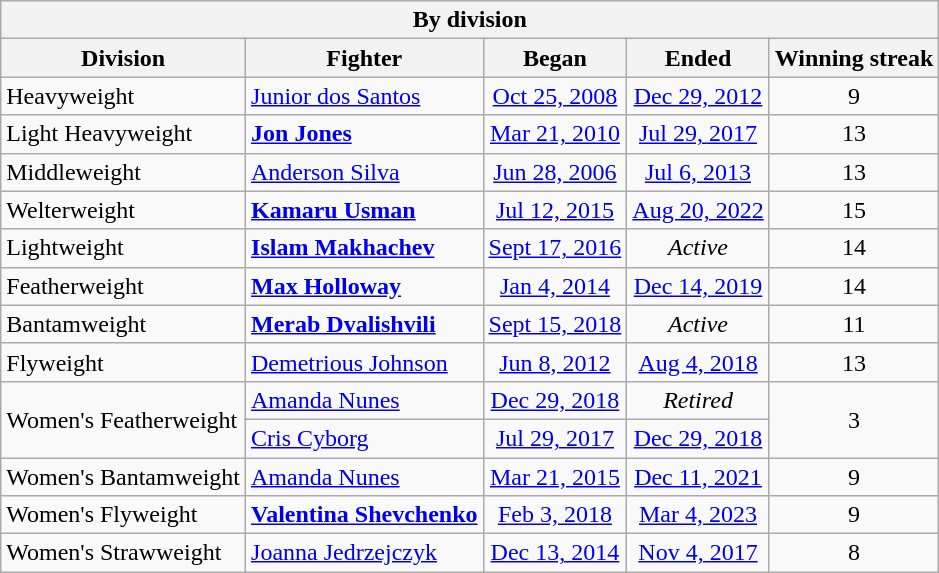<table id="Wins_most_consecutive_div" class=wikitable style="text-align:center;">
<tr>
<th colspan=5>By division</th>
</tr>
<tr>
<th>Division</th>
<th>Fighter</th>
<th>Began</th>
<th>Ended</th>
<th>Winning streak</th>
</tr>
<tr>
<td align=left>Heavyweight</td>
<td align=left> <a href='#'>Junior dos Santos</a></td>
<td><a href='#'>Oct 25, 2008</a></td>
<td><a href='#'>Dec 29, 2012</a></td>
<td>9</td>
</tr>
<tr>
<td align=left>Light Heavyweight</td>
<td align=left><strong> <a href='#'>Jon Jones</a></strong></td>
<td><a href='#'>Mar 21, 2010</a></td>
<td><a href='#'>Jul 29, 2017</a></td>
<td>13</td>
</tr>
<tr>
<td align=left>Middleweight</td>
<td align=left> <a href='#'>Anderson Silva</a></td>
<td><a href='#'>Jun 28, 2006</a></td>
<td><a href='#'>Jul 6, 2013</a></td>
<td>13</td>
</tr>
<tr>
<td rowspan=1 align=left>Welterweight</td>
<td align=left> <strong><a href='#'>Kamaru Usman</a></strong></td>
<td><a href='#'>Jul 12, 2015</a></td>
<td><a href='#'>Aug 20, 2022</a></td>
<td>15</td>
</tr>
<tr>
<td rowspan=1 align=left>Lightweight</td>
<td align="left"> <strong><a href='#'>Islam Makhachev</a></strong></td>
<td><a href='#'>Sept 17, 2016</a></td>
<td><em>Active</em></td>
<td>14</td>
</tr>
<tr>
<td align=left>Featherweight</td>
<td align=left><strong> <a href='#'>Max Holloway</a></strong></td>
<td><a href='#'>Jan 4, 2014</a></td>
<td><a href='#'>Dec 14, 2019</a></td>
<td>14</td>
</tr>
<tr>
<td align=left>Bantamweight</td>
<td align=left> <strong><a href='#'>Merab Dvalishvili</a></strong></td>
<td><a href='#'>Sept 15, 2018</a></td>
<td><em>Active</em></td>
<td>11</td>
</tr>
<tr>
<td align=left>Flyweight</td>
<td align=left> <a href='#'>Demetrious Johnson</a></td>
<td><a href='#'>Jun 8, 2012</a></td>
<td><a href='#'>Aug 4, 2018</a></td>
<td>13</td>
</tr>
<tr>
<td rowspan=2 align=left>Women's Featherweight</td>
<td align=left> <a href='#'>Amanda Nunes</a></td>
<td><a href='#'>Dec 29, 2018</a></td>
<td><em>Retired</em></td>
<td rowspan=2>3</td>
</tr>
<tr>
<td align=left> <a href='#'>Cris Cyborg</a></td>
<td><a href='#'>Jul 29, 2017</a></td>
<td><a href='#'>Dec 29, 2018</a></td>
</tr>
<tr>
<td align=left>Women's Bantamweight</td>
<td align=left> <a href='#'>Amanda Nunes</a></td>
<td><a href='#'>Mar 21, 2015</a></td>
<td><a href='#'>Dec 11, 2021</a></td>
<td>9</td>
</tr>
<tr>
<td align=left>Women's Flyweight</td>
<td align=left><strong> <a href='#'>Valentina Shevchenko</a></strong></td>
<td><a href='#'>Feb 3, 2018</a></td>
<td><a href='#'>Mar 4, 2023</a></td>
<td>9</td>
</tr>
<tr>
<td align=left>Women's Strawweight</td>
<td align=left> <a href='#'>Joanna Jedrzejczyk</a></td>
<td><a href='#'>Dec 13, 2014</a></td>
<td><a href='#'>Nov 4, 2017</a></td>
<td>8</td>
</tr>
</table>
